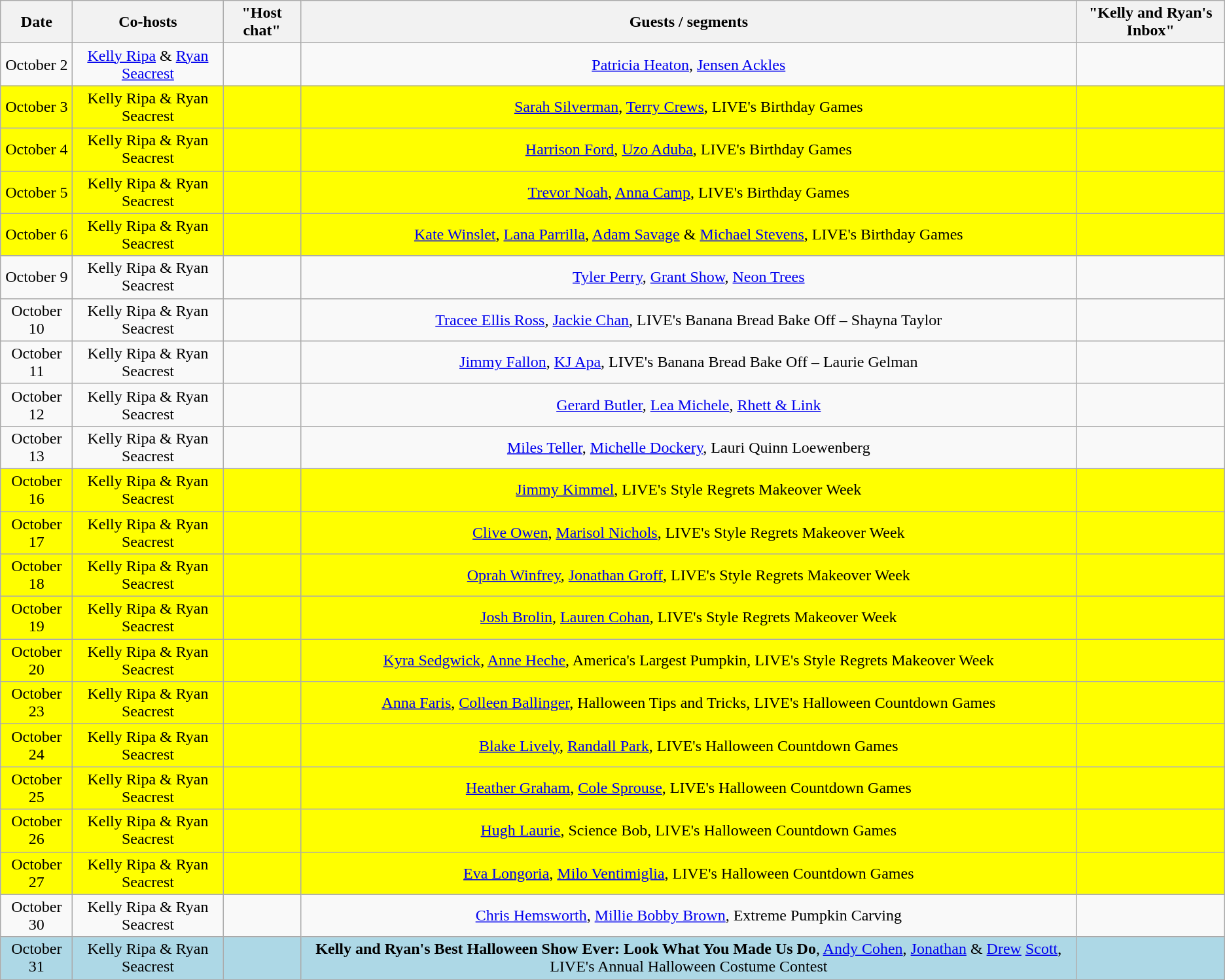<table class="wikitable sortable" style="text-align:center;">
<tr>
<th>Date</th>
<th>Co-hosts</th>
<th>"Host chat"</th>
<th>Guests / segments</th>
<th>"Kelly and Ryan's Inbox"</th>
</tr>
<tr>
<td>October 2</td>
<td><a href='#'>Kelly Ripa</a> & <a href='#'>Ryan Seacrest</a></td>
<td></td>
<td><a href='#'>Patricia Heaton</a>, <a href='#'>Jensen Ackles</a></td>
<td></td>
</tr>
<tr style="background:yellow;">
<td>October 3</td>
<td>Kelly Ripa & Ryan Seacrest</td>
<td></td>
<td><a href='#'>Sarah Silverman</a>, <a href='#'>Terry Crews</a>, LIVE's Birthday Games</td>
<td></td>
</tr>
<tr style="background:yellow;">
<td>October 4</td>
<td>Kelly Ripa & Ryan Seacrest</td>
<td></td>
<td><a href='#'>Harrison Ford</a>, <a href='#'>Uzo Aduba</a>, LIVE's Birthday Games</td>
<td></td>
</tr>
<tr style="background:yellow;">
<td>October 5</td>
<td>Kelly Ripa & Ryan Seacrest</td>
<td></td>
<td><a href='#'>Trevor Noah</a>, <a href='#'>Anna Camp</a>, LIVE's Birthday Games</td>
<td></td>
</tr>
<tr style="background:yellow;">
<td>October 6</td>
<td>Kelly Ripa & Ryan Seacrest</td>
<td></td>
<td><a href='#'>Kate Winslet</a>, <a href='#'>Lana Parrilla</a>, <a href='#'>Adam Savage</a> & <a href='#'>Michael Stevens</a>, LIVE's Birthday Games</td>
<td></td>
</tr>
<tr>
<td>October 9</td>
<td>Kelly Ripa & Ryan Seacrest</td>
<td></td>
<td><a href='#'>Tyler Perry</a>, <a href='#'>Grant Show</a>, <a href='#'>Neon Trees</a></td>
<td></td>
</tr>
<tr>
<td>October 10</td>
<td>Kelly Ripa & Ryan Seacrest</td>
<td></td>
<td><a href='#'>Tracee Ellis Ross</a>, <a href='#'>Jackie Chan</a>, LIVE's Banana Bread Bake Off – Shayna Taylor</td>
<td></td>
</tr>
<tr>
<td>October 11</td>
<td>Kelly Ripa & Ryan Seacrest</td>
<td></td>
<td><a href='#'>Jimmy Fallon</a>, <a href='#'>KJ Apa</a>, LIVE's Banana Bread Bake Off – Laurie Gelman</td>
<td></td>
</tr>
<tr>
<td>October 12</td>
<td>Kelly Ripa & Ryan Seacrest</td>
<td></td>
<td><a href='#'>Gerard Butler</a>, <a href='#'>Lea Michele</a>, <a href='#'>Rhett & Link</a></td>
<td></td>
</tr>
<tr>
<td>October 13</td>
<td>Kelly Ripa & Ryan Seacrest</td>
<td></td>
<td><a href='#'>Miles Teller</a>, <a href='#'>Michelle Dockery</a>, Lauri Quinn Loewenberg</td>
<td></td>
</tr>
<tr style="background:yellow;">
<td>October 16</td>
<td>Kelly Ripa & Ryan Seacrest</td>
<td></td>
<td><a href='#'>Jimmy Kimmel</a>, LIVE's Style Regrets Makeover Week</td>
<td></td>
</tr>
<tr style="background:yellow;">
<td>October 17</td>
<td>Kelly Ripa & Ryan Seacrest</td>
<td></td>
<td><a href='#'>Clive Owen</a>, <a href='#'>Marisol Nichols</a>, LIVE's Style Regrets Makeover Week</td>
<td></td>
</tr>
<tr style="background:yellow;">
<td>October 18</td>
<td>Kelly Ripa & Ryan Seacrest</td>
<td></td>
<td><a href='#'>Oprah Winfrey</a>, <a href='#'>Jonathan Groff</a>, LIVE's Style Regrets Makeover Week</td>
<td></td>
</tr>
<tr style="background:yellow;">
<td>October 19</td>
<td>Kelly Ripa & Ryan Seacrest</td>
<td></td>
<td><a href='#'>Josh Brolin</a>, <a href='#'>Lauren Cohan</a>, LIVE's Style Regrets Makeover Week</td>
<td></td>
</tr>
<tr style="background:yellow;">
<td>October 20</td>
<td>Kelly Ripa & Ryan Seacrest</td>
<td></td>
<td><a href='#'>Kyra Sedgwick</a>, <a href='#'>Anne Heche</a>, America's Largest Pumpkin, LIVE's Style Regrets Makeover Week</td>
<td></td>
</tr>
<tr style="background:yellow;">
<td>October 23</td>
<td>Kelly Ripa & Ryan Seacrest</td>
<td></td>
<td><a href='#'>Anna Faris</a>, <a href='#'>Colleen Ballinger</a>, Halloween Tips and Tricks, LIVE's Halloween Countdown Games</td>
<td></td>
</tr>
<tr style="background:yellow;">
<td>October 24</td>
<td>Kelly Ripa & Ryan Seacrest</td>
<td></td>
<td><a href='#'>Blake Lively</a>, <a href='#'>Randall Park</a>, LIVE's Halloween Countdown Games</td>
<td></td>
</tr>
<tr style="background:yellow;">
<td>October 25</td>
<td>Kelly Ripa & Ryan Seacrest</td>
<td></td>
<td><a href='#'>Heather Graham</a>, <a href='#'>Cole Sprouse</a>, LIVE's Halloween Countdown Games</td>
<td></td>
</tr>
<tr style="background:yellow;">
<td>October 26</td>
<td>Kelly Ripa & Ryan Seacrest</td>
<td></td>
<td><a href='#'>Hugh Laurie</a>, Science Bob, LIVE's Halloween Countdown Games</td>
<td></td>
</tr>
<tr style="background:yellow;">
<td>October 27</td>
<td>Kelly Ripa & Ryan Seacrest</td>
<td></td>
<td><a href='#'>Eva Longoria</a>, <a href='#'>Milo Ventimiglia</a>, LIVE's Halloween Countdown Games</td>
<td></td>
</tr>
<tr>
<td>October 30</td>
<td>Kelly Ripa & Ryan Seacrest</td>
<td></td>
<td><a href='#'>Chris Hemsworth</a>, <a href='#'>Millie Bobby Brown</a>, Extreme Pumpkin Carving</td>
<td></td>
</tr>
<tr style="background:lightblue;">
<td>October 31</td>
<td>Kelly Ripa & Ryan Seacrest</td>
<td></td>
<td><strong>Kelly and Ryan's Best Halloween Show Ever: Look What You Made Us Do</strong>, <a href='#'>Andy Cohen</a>, <a href='#'>Jonathan</a> & <a href='#'>Drew</a> <a href='#'>Scott</a>, LIVE's Annual Halloween Costume Contest</td>
<td></td>
</tr>
</table>
